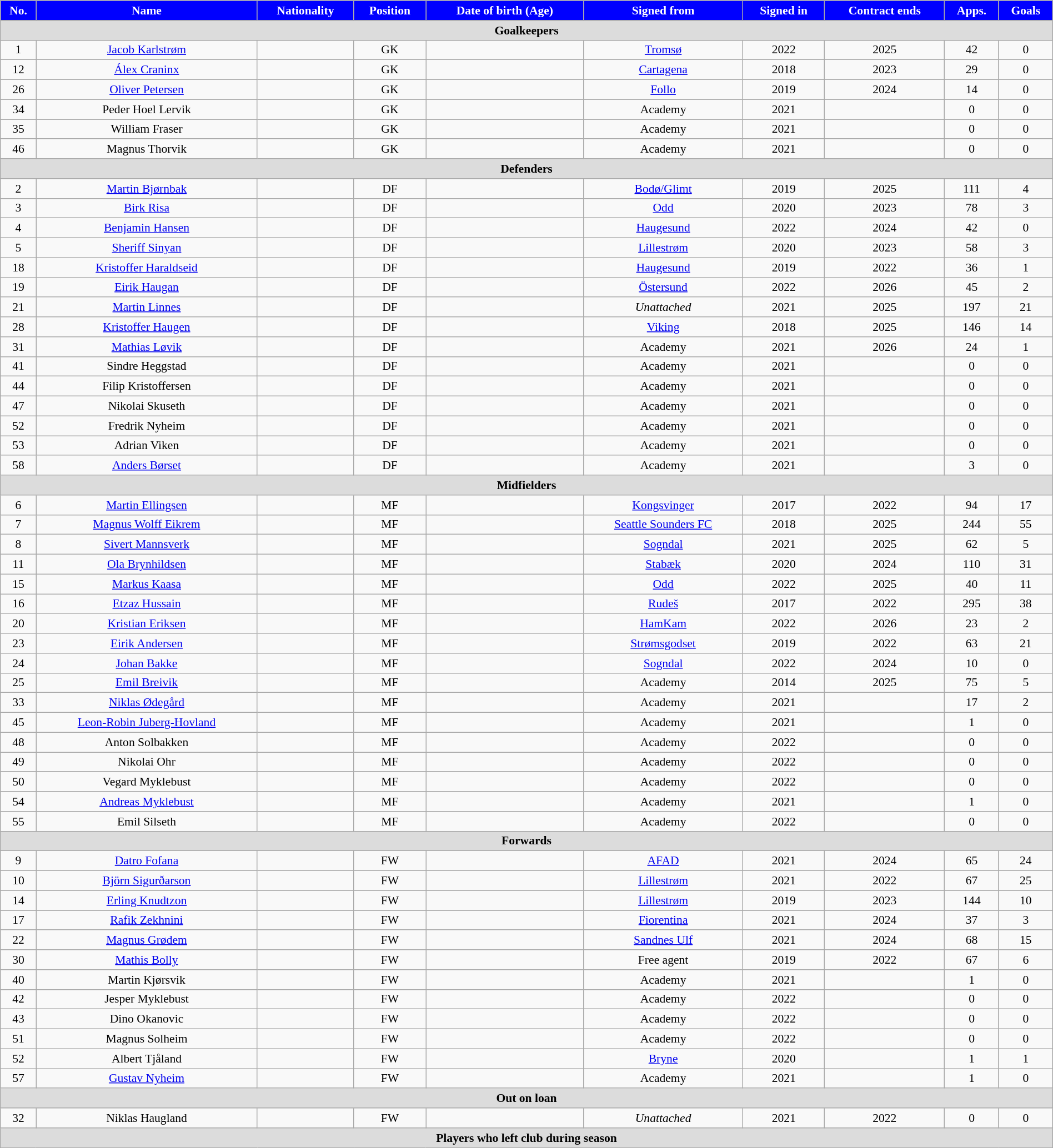<table class="wikitable"  style="text-align:center; font-size:90%; width:100%;">
<tr>
<th style="background:#00f; color:white; text-align:center;">No.</th>
<th style="background:#00f; color:white; text-align:center;">Name</th>
<th style="background:#00f; color:white; text-align:center;">Nationality</th>
<th style="background:#00f; color:white; text-align:center;">Position</th>
<th style="background:#00f; color:white; text-align:center;">Date of birth (Age)</th>
<th style="background:#00f; color:white; text-align:center;">Signed from</th>
<th style="background:#00f; color:white; text-align:center;">Signed in</th>
<th style="background:#00f; color:white; text-align:center;">Contract ends</th>
<th style="background:#00f; color:white; text-align:center;">Apps.</th>
<th style="background:#00f; color:white; text-align:center;">Goals</th>
</tr>
<tr>
<th colspan="11"  style="background:#dcdcdc; text-align:center;">Goalkeepers</th>
</tr>
<tr>
<td>1</td>
<td><a href='#'>Jacob Karlstrøm</a></td>
<td></td>
<td>GK</td>
<td></td>
<td><a href='#'>Tromsø</a></td>
<td>2022</td>
<td>2025</td>
<td>42</td>
<td>0</td>
</tr>
<tr>
<td>12</td>
<td><a href='#'>Álex Craninx</a></td>
<td></td>
<td>GK</td>
<td></td>
<td><a href='#'>Cartagena</a></td>
<td>2018</td>
<td>2023</td>
<td>29</td>
<td>0</td>
</tr>
<tr>
<td>26</td>
<td><a href='#'>Oliver Petersen</a></td>
<td></td>
<td>GK</td>
<td></td>
<td><a href='#'>Follo</a></td>
<td>2019</td>
<td>2024</td>
<td>14</td>
<td>0</td>
</tr>
<tr>
<td>34</td>
<td>Peder Hoel Lervik</td>
<td></td>
<td>GK</td>
<td></td>
<td>Academy</td>
<td>2021</td>
<td></td>
<td>0</td>
<td>0</td>
</tr>
<tr>
<td>35</td>
<td>William Fraser</td>
<td></td>
<td>GK</td>
<td></td>
<td>Academy</td>
<td>2021</td>
<td></td>
<td>0</td>
<td>0</td>
</tr>
<tr>
<td>46</td>
<td>Magnus Thorvik</td>
<td></td>
<td>GK</td>
<td></td>
<td>Academy</td>
<td>2021</td>
<td></td>
<td>0</td>
<td>0</td>
</tr>
<tr>
<th colspan="11"  style="background:#dcdcdc; text-align:center;">Defenders</th>
</tr>
<tr>
<td>2</td>
<td><a href='#'>Martin Bjørnbak</a></td>
<td></td>
<td>DF</td>
<td></td>
<td><a href='#'>Bodø/Glimt</a></td>
<td>2019</td>
<td>2025</td>
<td>111</td>
<td>4</td>
</tr>
<tr>
<td>3</td>
<td><a href='#'>Birk Risa</a></td>
<td></td>
<td>DF</td>
<td></td>
<td><a href='#'>Odd</a></td>
<td>2020</td>
<td>2023</td>
<td>78</td>
<td>3</td>
</tr>
<tr>
<td>4</td>
<td><a href='#'>Benjamin Hansen</a></td>
<td></td>
<td>DF</td>
<td></td>
<td><a href='#'>Haugesund</a></td>
<td>2022</td>
<td>2024</td>
<td>42</td>
<td>0</td>
</tr>
<tr>
<td>5</td>
<td><a href='#'>Sheriff Sinyan</a></td>
<td></td>
<td>DF</td>
<td></td>
<td><a href='#'>Lillestrøm</a></td>
<td>2020</td>
<td>2023</td>
<td>58</td>
<td>3</td>
</tr>
<tr>
<td>18</td>
<td><a href='#'>Kristoffer Haraldseid</a></td>
<td></td>
<td>DF</td>
<td></td>
<td><a href='#'>Haugesund</a></td>
<td>2019</td>
<td>2022</td>
<td>36</td>
<td>1</td>
</tr>
<tr>
<td>19</td>
<td><a href='#'>Eirik Haugan</a></td>
<td></td>
<td>DF</td>
<td></td>
<td><a href='#'>Östersund</a></td>
<td>2022</td>
<td>2026</td>
<td>45</td>
<td>2</td>
</tr>
<tr>
<td>21</td>
<td><a href='#'>Martin Linnes</a></td>
<td></td>
<td>DF</td>
<td></td>
<td><em>Unattached</em></td>
<td>2021</td>
<td>2025</td>
<td>197</td>
<td>21</td>
</tr>
<tr>
<td>28</td>
<td><a href='#'>Kristoffer Haugen</a></td>
<td></td>
<td>DF</td>
<td></td>
<td><a href='#'>Viking</a></td>
<td>2018</td>
<td>2025</td>
<td>146</td>
<td>14</td>
</tr>
<tr>
<td>31</td>
<td><a href='#'>Mathias Løvik</a></td>
<td></td>
<td>DF</td>
<td></td>
<td>Academy</td>
<td>2021</td>
<td>2026</td>
<td>24</td>
<td>1</td>
</tr>
<tr>
<td>41</td>
<td>Sindre Heggstad</td>
<td></td>
<td>DF</td>
<td></td>
<td>Academy</td>
<td>2021</td>
<td></td>
<td>0</td>
<td>0</td>
</tr>
<tr>
<td>44</td>
<td>Filip Kristoffersen</td>
<td></td>
<td>DF</td>
<td></td>
<td>Academy</td>
<td>2021</td>
<td></td>
<td>0</td>
<td>0</td>
</tr>
<tr>
<td>47</td>
<td>Nikolai Skuseth</td>
<td></td>
<td>DF</td>
<td></td>
<td>Academy</td>
<td>2021</td>
<td></td>
<td>0</td>
<td>0</td>
</tr>
<tr>
<td>52</td>
<td>Fredrik Nyheim</td>
<td></td>
<td>DF</td>
<td></td>
<td>Academy</td>
<td>2021</td>
<td></td>
<td>0</td>
<td>0</td>
</tr>
<tr>
<td>53</td>
<td>Adrian Viken</td>
<td></td>
<td>DF</td>
<td></td>
<td>Academy</td>
<td>2021</td>
<td></td>
<td>0</td>
<td>0</td>
</tr>
<tr>
<td>58</td>
<td><a href='#'>Anders Børset</a></td>
<td></td>
<td>DF</td>
<td></td>
<td>Academy</td>
<td>2021</td>
<td></td>
<td>3</td>
<td>0</td>
</tr>
<tr>
<th colspan="11"  style="background:#dcdcdc; text-align:center;">Midfielders</th>
</tr>
<tr>
<td>6</td>
<td><a href='#'>Martin Ellingsen</a></td>
<td></td>
<td>MF</td>
<td></td>
<td><a href='#'>Kongsvinger</a></td>
<td>2017</td>
<td>2022</td>
<td>94</td>
<td>17</td>
</tr>
<tr>
<td>7</td>
<td><a href='#'>Magnus Wolff Eikrem</a></td>
<td></td>
<td>MF</td>
<td></td>
<td><a href='#'>Seattle Sounders FC</a></td>
<td>2018</td>
<td>2025</td>
<td>244</td>
<td>55</td>
</tr>
<tr>
<td>8</td>
<td><a href='#'>Sivert Mannsverk</a></td>
<td></td>
<td>MF</td>
<td></td>
<td><a href='#'>Sogndal</a></td>
<td>2021</td>
<td>2025</td>
<td>62</td>
<td>5</td>
</tr>
<tr>
<td>11</td>
<td><a href='#'>Ola Brynhildsen</a></td>
<td></td>
<td>MF</td>
<td></td>
<td><a href='#'>Stabæk</a></td>
<td>2020</td>
<td>2024</td>
<td>110</td>
<td>31</td>
</tr>
<tr>
<td>15</td>
<td><a href='#'>Markus Kaasa</a></td>
<td></td>
<td>MF</td>
<td></td>
<td><a href='#'>Odd</a></td>
<td>2022</td>
<td>2025</td>
<td>40</td>
<td>11</td>
</tr>
<tr>
<td>16</td>
<td><a href='#'>Etzaz Hussain</a></td>
<td></td>
<td>MF</td>
<td></td>
<td><a href='#'>Rudeš</a></td>
<td>2017</td>
<td>2022</td>
<td>295</td>
<td>38</td>
</tr>
<tr>
<td>20</td>
<td><a href='#'>Kristian Eriksen</a></td>
<td></td>
<td>MF</td>
<td></td>
<td><a href='#'>HamKam</a></td>
<td>2022</td>
<td>2026</td>
<td>23</td>
<td>2</td>
</tr>
<tr>
<td>23</td>
<td><a href='#'>Eirik Andersen</a></td>
<td></td>
<td>MF</td>
<td></td>
<td><a href='#'>Strømsgodset</a></td>
<td>2019</td>
<td>2022</td>
<td>63</td>
<td>21</td>
</tr>
<tr>
<td>24</td>
<td><a href='#'>Johan Bakke</a></td>
<td></td>
<td>MF</td>
<td></td>
<td><a href='#'>Sogndal</a></td>
<td>2022</td>
<td>2024</td>
<td>10</td>
<td>0</td>
</tr>
<tr>
<td>25</td>
<td><a href='#'>Emil Breivik</a></td>
<td></td>
<td>MF</td>
<td></td>
<td>Academy</td>
<td>2014</td>
<td>2025</td>
<td>75</td>
<td>5</td>
</tr>
<tr>
<td>33</td>
<td><a href='#'>Niklas Ødegård</a></td>
<td></td>
<td>MF</td>
<td></td>
<td>Academy</td>
<td>2021</td>
<td></td>
<td>17</td>
<td>2</td>
</tr>
<tr>
<td>45</td>
<td><a href='#'>Leon-Robin Juberg-Hovland</a></td>
<td></td>
<td>MF</td>
<td></td>
<td>Academy</td>
<td>2021</td>
<td></td>
<td>1</td>
<td>0</td>
</tr>
<tr>
<td>48</td>
<td>Anton Solbakken</td>
<td></td>
<td>MF</td>
<td></td>
<td>Academy</td>
<td>2022</td>
<td></td>
<td>0</td>
<td>0</td>
</tr>
<tr>
<td>49</td>
<td>Nikolai Ohr</td>
<td></td>
<td>MF</td>
<td></td>
<td>Academy</td>
<td>2022</td>
<td></td>
<td>0</td>
<td>0</td>
</tr>
<tr>
<td>50</td>
<td>Vegard Myklebust</td>
<td></td>
<td>MF</td>
<td></td>
<td>Academy</td>
<td>2022</td>
<td></td>
<td>0</td>
<td>0</td>
</tr>
<tr>
<td>54</td>
<td><a href='#'>Andreas Myklebust</a></td>
<td></td>
<td>MF</td>
<td></td>
<td>Academy</td>
<td>2021</td>
<td></td>
<td>1</td>
<td>0</td>
</tr>
<tr>
<td>55</td>
<td>Emil Silseth</td>
<td></td>
<td>MF</td>
<td></td>
<td>Academy</td>
<td>2022</td>
<td></td>
<td>0</td>
<td>0</td>
</tr>
<tr>
<th colspan="11"  style="background:#dcdcdc; text-align:center;">Forwards</th>
</tr>
<tr>
<td>9</td>
<td><a href='#'>Datro Fofana</a></td>
<td></td>
<td>FW</td>
<td></td>
<td><a href='#'>AFAD</a></td>
<td>2021</td>
<td>2024</td>
<td>65</td>
<td>24</td>
</tr>
<tr>
<td>10</td>
<td><a href='#'>Björn Sigurðarson</a></td>
<td></td>
<td>FW</td>
<td></td>
<td><a href='#'>Lillestrøm</a></td>
<td>2021</td>
<td>2022</td>
<td>67</td>
<td>25</td>
</tr>
<tr>
<td>14</td>
<td><a href='#'>Erling Knudtzon</a></td>
<td></td>
<td>FW</td>
<td></td>
<td><a href='#'>Lillestrøm</a></td>
<td>2019</td>
<td>2023</td>
<td>144</td>
<td>10</td>
</tr>
<tr>
<td>17</td>
<td><a href='#'>Rafik Zekhnini</a></td>
<td></td>
<td>FW</td>
<td></td>
<td><a href='#'>Fiorentina</a></td>
<td>2021</td>
<td>2024</td>
<td>37</td>
<td>3</td>
</tr>
<tr>
<td>22</td>
<td><a href='#'>Magnus Grødem</a></td>
<td></td>
<td>FW</td>
<td></td>
<td><a href='#'>Sandnes Ulf</a></td>
<td>2021</td>
<td>2024</td>
<td>68</td>
<td>15</td>
</tr>
<tr>
<td>30</td>
<td><a href='#'>Mathis Bolly</a></td>
<td></td>
<td>FW</td>
<td></td>
<td>Free agent</td>
<td>2019</td>
<td>2022</td>
<td>67</td>
<td>6</td>
</tr>
<tr>
<td>40</td>
<td>Martin Kjørsvik</td>
<td></td>
<td>FW</td>
<td></td>
<td>Academy</td>
<td>2021</td>
<td></td>
<td>1</td>
<td>0</td>
</tr>
<tr>
<td>42</td>
<td>Jesper Myklebust</td>
<td></td>
<td>FW</td>
<td></td>
<td>Academy</td>
<td>2022</td>
<td></td>
<td>0</td>
<td>0</td>
</tr>
<tr>
<td>43</td>
<td>Dino Okanovic</td>
<td></td>
<td>FW</td>
<td></td>
<td>Academy</td>
<td>2022</td>
<td></td>
<td>0</td>
<td>0</td>
</tr>
<tr>
<td>51</td>
<td>Magnus Solheim</td>
<td></td>
<td>FW</td>
<td></td>
<td>Academy</td>
<td>2022</td>
<td></td>
<td>0</td>
<td>0</td>
</tr>
<tr>
<td>52</td>
<td>Albert Tjåland</td>
<td></td>
<td>FW</td>
<td></td>
<td><a href='#'>Bryne</a></td>
<td>2020</td>
<td></td>
<td>1</td>
<td>1</td>
</tr>
<tr>
<td>57</td>
<td><a href='#'>Gustav Nyheim</a></td>
<td></td>
<td>FW</td>
<td></td>
<td>Academy</td>
<td>2021</td>
<td></td>
<td>1</td>
<td>0</td>
</tr>
<tr>
<th colspan="11"  style="background:#dcdcdc; text-align:center;">Out on loan</th>
</tr>
<tr>
<td>32</td>
<td>Niklas Haugland</td>
<td></td>
<td>FW</td>
<td></td>
<td><em>Unattached</em></td>
<td>2021</td>
<td>2022</td>
<td>0</td>
<td>0</td>
</tr>
<tr>
<th colspan="11"  style="background:#dcdcdc; text-align:center;">Players who left club during season</th>
</tr>
</table>
